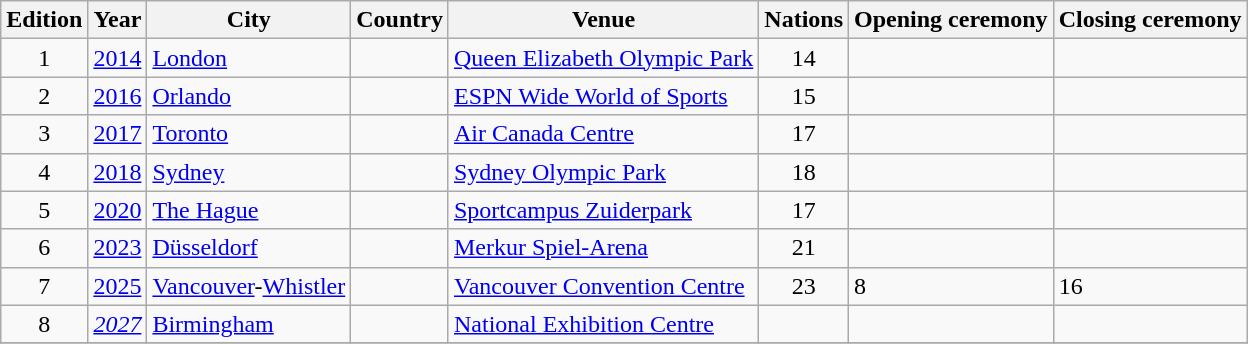<table class="wikitable sortable">
<tr>
<th align="center">Edition</th>
<th align="center">Year</th>
<th align="center">City</th>
<th align="center">Country</th>
<th align="center">Venue</th>
<th align="center">Nations</th>
<th align="center">Opening ceremony</th>
<th align="center">Closing ceremony</th>
</tr>
<tr>
<td align=center>1</td>
<td align=center><a href='#'>2014</a></td>
<td><a href='#'>London</a></td>
<td></td>
<td><a href='#'>Queen Elizabeth Olympic Park</a></td>
<td align=center>14</td>
<td></td>
<td></td>
</tr>
<tr>
<td align=center>2</td>
<td align=center><a href='#'>2016</a></td>
<td><a href='#'>Orlando</a></td>
<td></td>
<td><a href='#'>ESPN Wide World of Sports</a></td>
<td align=center>15</td>
<td></td>
<td></td>
</tr>
<tr>
<td align=center>3</td>
<td align=center><a href='#'>2017</a></td>
<td><a href='#'>Toronto</a></td>
<td></td>
<td><a href='#'>Air Canada Centre</a></td>
<td align=center>17</td>
<td></td>
<td></td>
</tr>
<tr>
<td align=center>4</td>
<td align=center><a href='#'>2018</a></td>
<td><a href='#'>Sydney</a></td>
<td></td>
<td><a href='#'>Sydney Olympic Park</a></td>
<td align=center>18</td>
<td></td>
<td></td>
</tr>
<tr>
<td align=center>5</td>
<td align=center><a href='#'>2020</a></td>
<td><a href='#'>The Hague</a></td>
<td></td>
<td><a href='#'>Sportcampus Zuiderpark</a></td>
<td align=center>17</td>
<td></td>
<td></td>
</tr>
<tr>
<td align=center>6</td>
<td align=center><a href='#'>2023</a></td>
<td><a href='#'>Düsseldorf</a></td>
<td></td>
<td><a href='#'>Merkur Spiel-Arena</a></td>
<td align=center>21</td>
<td></td>
<td></td>
</tr>
<tr>
<td align=center>7</td>
<td align=center><a href='#'>2025</a></td>
<td><a href='#'>Vancouver</a>-<a href='#'>Whistler</a></td>
<td></td>
<td><a href='#'>Vancouver Convention Centre</a></td>
<td align=center>23</td>
<td>8 </td>
<td>16 </td>
</tr>
<tr>
<td align=center>8</td>
<td align=center><em><a href='#'>2027</a></em></td>
<td><a href='#'>Birmingham</a></td>
<td></td>
<td><a href='#'>National Exhibition Centre</a></td>
<td align=center></td>
<td></td>
<td></td>
</tr>
<tr>
</tr>
</table>
